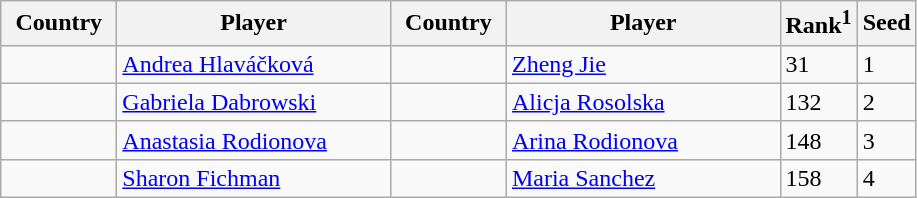<table class="sortable wikitable">
<tr>
<th width="70">Country</th>
<th width="175">Player</th>
<th width="70">Country</th>
<th width="175">Player</th>
<th>Rank<sup>1</sup></th>
<th>Seed</th>
</tr>
<tr>
<td></td>
<td><a href='#'>Andrea Hlaváčková</a></td>
<td></td>
<td><a href='#'>Zheng Jie</a></td>
<td>31</td>
<td>1</td>
</tr>
<tr>
<td></td>
<td><a href='#'>Gabriela Dabrowski</a></td>
<td></td>
<td><a href='#'>Alicja Rosolska</a></td>
<td>132</td>
<td>2</td>
</tr>
<tr>
<td></td>
<td><a href='#'>Anastasia Rodionova</a></td>
<td></td>
<td><a href='#'>Arina Rodionova</a></td>
<td>148</td>
<td>3</td>
</tr>
<tr>
<td></td>
<td><a href='#'>Sharon Fichman</a></td>
<td></td>
<td><a href='#'>Maria Sanchez</a></td>
<td>158</td>
<td>4</td>
</tr>
</table>
